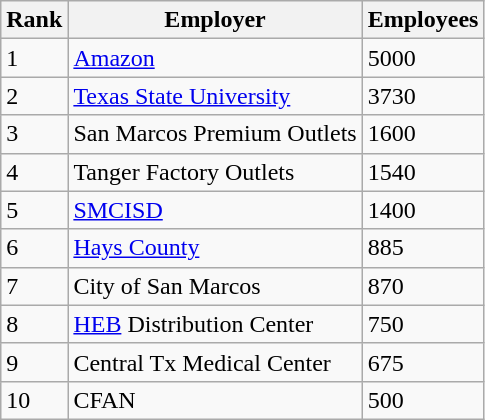<table class="wikitable">
<tr>
<th>Rank</th>
<th>Employer</th>
<th>Employees</th>
</tr>
<tr>
<td>1</td>
<td><a href='#'>Amazon</a></td>
<td>5000</td>
</tr>
<tr>
<td>2</td>
<td><a href='#'>Texas State University</a></td>
<td>3730</td>
</tr>
<tr>
<td>3</td>
<td>San Marcos Premium Outlets</td>
<td>1600</td>
</tr>
<tr>
<td>4</td>
<td>Tanger Factory Outlets</td>
<td>1540</td>
</tr>
<tr>
<td>5</td>
<td><a href='#'>SMCISD</a></td>
<td>1400</td>
</tr>
<tr>
<td>6</td>
<td><a href='#'>Hays County</a></td>
<td>885</td>
</tr>
<tr>
<td>7</td>
<td>City of San Marcos</td>
<td>870</td>
</tr>
<tr>
<td>8</td>
<td><a href='#'>HEB</a> Distribution Center</td>
<td>750</td>
</tr>
<tr>
<td>9</td>
<td>Central Tx Medical Center</td>
<td>675</td>
</tr>
<tr>
<td>10</td>
<td>CFAN</td>
<td>500</td>
</tr>
</table>
